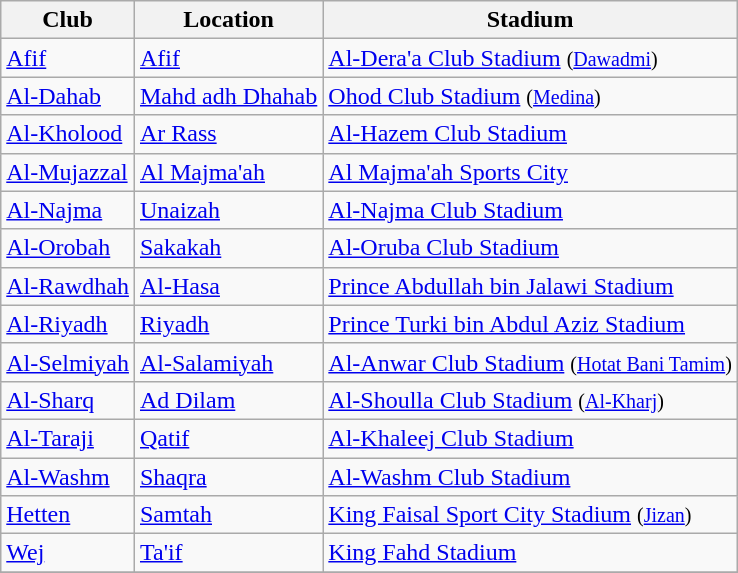<table class="wikitable sortable">
<tr>
<th>Club</th>
<th>Location</th>
<th>Stadium</th>
</tr>
<tr>
<td><a href='#'>Afif</a></td>
<td><a href='#'>Afif</a></td>
<td><a href='#'>Al-Dera'a Club Stadium</a> <small>(<a href='#'>Dawadmi</a>)</small></td>
</tr>
<tr>
<td><a href='#'>Al-Dahab</a></td>
<td><a href='#'>Mahd adh Dhahab</a></td>
<td><a href='#'>Ohod Club Stadium</a> <small>(<a href='#'>Medina</a>)</small></td>
</tr>
<tr>
<td><a href='#'>Al-Kholood</a></td>
<td><a href='#'>Ar Rass</a></td>
<td><a href='#'>Al-Hazem Club Stadium</a></td>
</tr>
<tr>
<td><a href='#'>Al-Mujazzal</a></td>
<td><a href='#'>Al Majma'ah</a></td>
<td><a href='#'>Al Majma'ah Sports City</a></td>
</tr>
<tr>
<td><a href='#'>Al-Najma</a></td>
<td><a href='#'>Unaizah</a></td>
<td><a href='#'>Al-Najma Club Stadium</a></td>
</tr>
<tr>
<td><a href='#'>Al-Orobah</a></td>
<td><a href='#'>Sakakah</a></td>
<td><a href='#'>Al-Oruba Club Stadium</a></td>
</tr>
<tr>
<td><a href='#'>Al-Rawdhah</a></td>
<td><a href='#'>Al-Hasa</a> </td>
<td><a href='#'>Prince Abdullah bin Jalawi Stadium</a></td>
</tr>
<tr>
<td><a href='#'>Al-Riyadh</a></td>
<td><a href='#'>Riyadh</a></td>
<td><a href='#'>Prince Turki bin Abdul Aziz Stadium</a></td>
</tr>
<tr>
<td><a href='#'>Al-Selmiyah</a></td>
<td><a href='#'>Al-Salamiyah</a></td>
<td><a href='#'>Al-Anwar Club Stadium</a> <small>(<a href='#'>Hotat Bani Tamim</a>)</small></td>
</tr>
<tr>
<td><a href='#'>Al-Sharq</a></td>
<td><a href='#'>Ad Dilam</a></td>
<td><a href='#'>Al-Shoulla Club Stadium</a> <small>(<a href='#'>Al-Kharj</a>)</small></td>
</tr>
<tr>
<td><a href='#'>Al-Taraji</a></td>
<td><a href='#'>Qatif</a></td>
<td><a href='#'>Al-Khaleej Club Stadium</a></td>
</tr>
<tr>
<td><a href='#'>Al-Washm</a></td>
<td><a href='#'>Shaqra</a></td>
<td><a href='#'>Al-Washm Club Stadium</a></td>
</tr>
<tr>
<td><a href='#'>Hetten</a></td>
<td><a href='#'>Samtah</a></td>
<td><a href='#'>King Faisal Sport City Stadium</a> <small>(<a href='#'>Jizan</a>)</small></td>
</tr>
<tr>
<td><a href='#'>Wej</a></td>
<td><a href='#'>Ta'if</a></td>
<td><a href='#'>King Fahd Stadium</a></td>
</tr>
<tr>
</tr>
</table>
